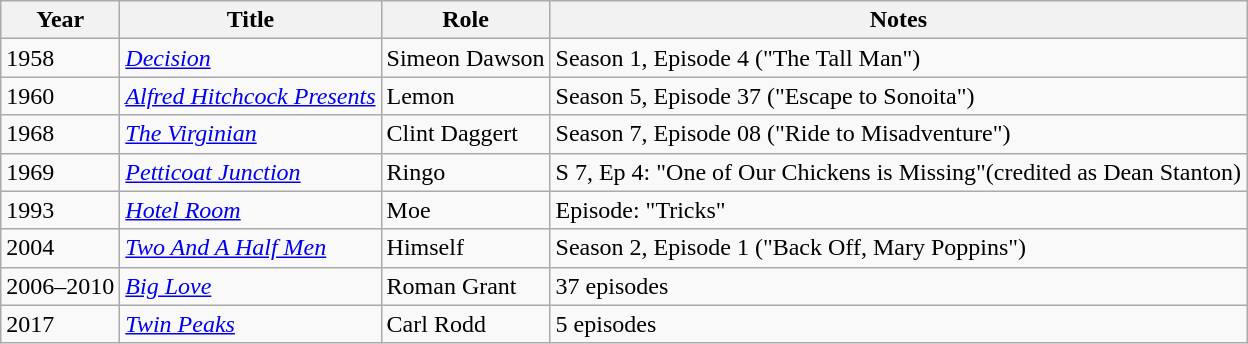<table class="wikitable plainrowheaders sortable">
<tr>
<th scope="col">Year</th>
<th scope="col">Title</th>
<th scope="col">Role</th>
<th scope="col" class="unsortable">Notes</th>
</tr>
<tr>
<td>1958</td>
<td><em><a href='#'>Decision</a></em></td>
<td>Simeon Dawson</td>
<td>Season 1, Episode 4 ("The Tall Man")</td>
</tr>
<tr>
<td>1960</td>
<td><em><a href='#'>Alfred Hitchcock Presents</a></em></td>
<td>Lemon</td>
<td>Season 5, Episode 37 ("Escape to Sonoita")</td>
</tr>
<tr>
<td>1968</td>
<td><em><a href='#'>The Virginian</a></em></td>
<td>Clint Daggert</td>
<td>Season 7, Episode 08 ("Ride to Misadventure")</td>
</tr>
<tr>
<td>1969</td>
<td><em><a href='#'>Petticoat Junction</a></em></td>
<td>Ringo</td>
<td>S 7, Ep 4: "One of Our Chickens is Missing"(credited as Dean Stanton)</td>
</tr>
<tr>
<td>1993</td>
<td><em><a href='#'>Hotel Room</a></em></td>
<td>Moe</td>
<td>Episode: "Tricks"</td>
</tr>
<tr>
<td>2004</td>
<td><em><a href='#'>Two And A Half Men</a></em></td>
<td>Himself</td>
<td>Season 2, Episode 1 ("Back Off, Mary Poppins")</td>
</tr>
<tr>
<td>2006–2010</td>
<td><em><a href='#'>Big Love</a></em></td>
<td>Roman Grant</td>
<td>37 episodes</td>
</tr>
<tr>
<td>2017</td>
<td><em><a href='#'>Twin Peaks</a></em></td>
<td>Carl Rodd</td>
<td>5 episodes</td>
</tr>
</table>
